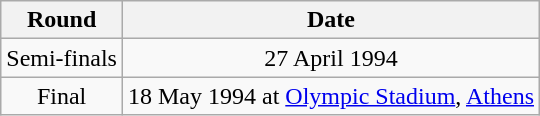<table class="wikitable" style="text-align:center">
<tr>
<th>Round</th>
<th>Date</th>
</tr>
<tr>
<td>Semi-finals</td>
<td>27 April 1994</td>
</tr>
<tr>
<td>Final</td>
<td>18 May 1994 at <a href='#'>Olympic Stadium</a>, <a href='#'>Athens</a></td>
</tr>
</table>
